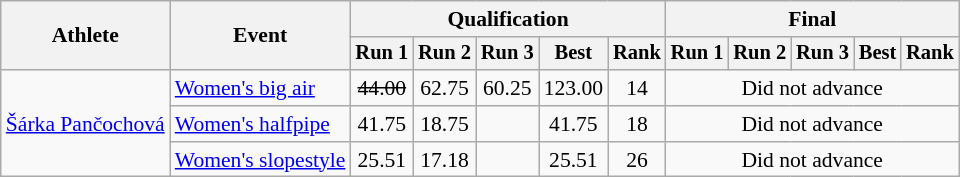<table class=wikitable style=font-size:90%;text-align:center>
<tr>
<th rowspan=2>Athlete</th>
<th rowspan=2>Event</th>
<th colspan=5>Qualification</th>
<th colspan=5>Final</th>
</tr>
<tr style="font-size:95%">
<th>Run 1</th>
<th>Run 2</th>
<th>Run 3</th>
<th>Best</th>
<th>Rank</th>
<th>Run 1</th>
<th>Run 2</th>
<th>Run 3</th>
<th>Best</th>
<th>Rank</th>
</tr>
<tr>
<td align=left rowspan=3><a href='#'>Šárka Pančochová</a></td>
<td align=left><a href='#'>Women's big air</a></td>
<td><s>44.00</s></td>
<td>62.75</td>
<td>60.25</td>
<td>123.00</td>
<td>14</td>
<td colspan=5>Did not advance</td>
</tr>
<tr>
<td align=left><a href='#'>Women's halfpipe</a></td>
<td>41.75</td>
<td>18.75</td>
<td></td>
<td>41.75</td>
<td>18</td>
<td colspan=5>Did not advance</td>
</tr>
<tr>
<td align=left><a href='#'>Women's slopestyle</a></td>
<td>25.51</td>
<td>17.18</td>
<td></td>
<td>25.51</td>
<td>26</td>
<td colspan=5>Did not advance</td>
</tr>
</table>
